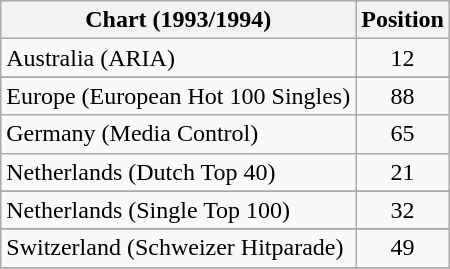<table class="wikitable sortable">
<tr>
<th>Chart (1993/1994)</th>
<th>Position</th>
</tr>
<tr>
<td>Australia (ARIA)</td>
<td align="center">12</td>
</tr>
<tr>
</tr>
<tr>
<td>Europe (European Hot 100 Singles)</td>
<td align="center">88</td>
</tr>
<tr>
<td>Germany (Media Control)</td>
<td align="center">65</td>
</tr>
<tr>
<td>Netherlands (Dutch Top 40)</td>
<td align="center">21</td>
</tr>
<tr>
</tr>
<tr>
<td>Netherlands (Single Top 100)</td>
<td align="center">32</td>
</tr>
<tr>
</tr>
<tr>
<td>Switzerland (Schweizer Hitparade)</td>
<td align="center">49</td>
</tr>
<tr>
</tr>
</table>
